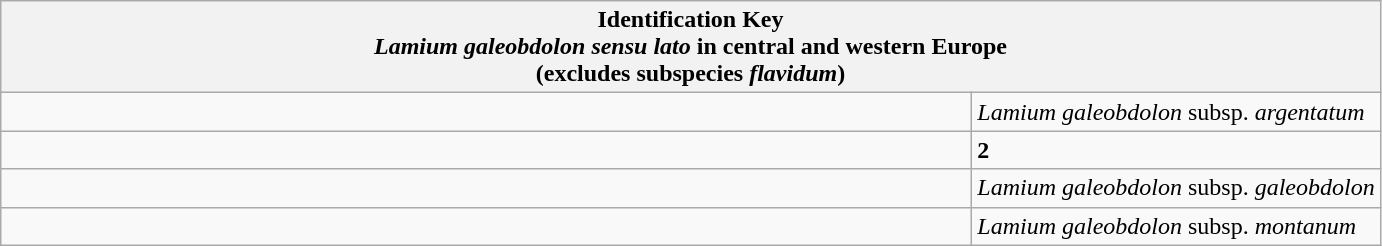<table class="wikitable">
<tr>
<th colspan="2">Identification Key<br><em>Lamium galeobdolon</em> <em>sensu lato</em> in central and western Europe<br>(excludes subspecies <em>flavidum</em>)</th>
</tr>
<tr>
<td style="vertical-align: top; text-align: left; width: 40em;"></td>
<td style="vertical-align: top; text-align: left; width: 10em; white-space: nowrap;"><em>Lamium galeobdolon</em> subsp. <em>argentatum</em></td>
</tr>
<tr>
<td style="vertical-align: top; text-align: left; width: 40em;"></td>
<td style="vertical-align: top; text-align: left; width: 10em; white-space: nowrap;"><strong>2</strong></td>
</tr>
<tr>
<td style="vertical-align: top; text-align: left; width: 40em;"></td>
<td style="vertical-align: top; text-align: left; width: 10em; white-space: nowrap;"><em>Lamium galeobdolon</em> subsp. <em>galeobdolon</em></td>
</tr>
<tr>
<td style="vertical-align: top; text-align: left; width: 40em;"></td>
<td style="vertical-align: top; text-align: left; width: 10em; white-space: nowrap;"><em>Lamium galeobdolon</em> subsp. <em>montanum</em></td>
</tr>
</table>
